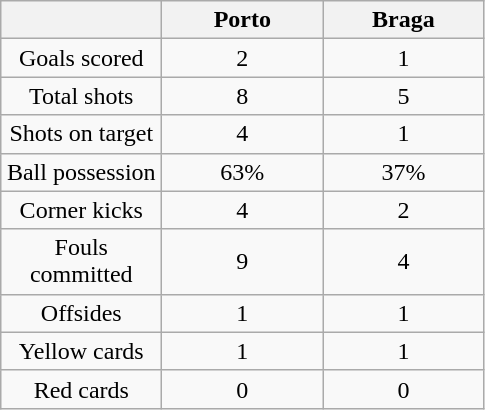<table class="wikitable" style="text-align:center">
<tr>
<th width="100"></th>
<th width="100">Porto</th>
<th width="100">Braga</th>
</tr>
<tr>
<td>Goals scored</td>
<td>2</td>
<td>1</td>
</tr>
<tr>
<td>Total shots</td>
<td>8</td>
<td>5</td>
</tr>
<tr>
<td>Shots on target</td>
<td>4</td>
<td>1</td>
</tr>
<tr>
<td>Ball possession</td>
<td>63%</td>
<td>37%</td>
</tr>
<tr>
<td>Corner kicks</td>
<td>4</td>
<td>2</td>
</tr>
<tr>
<td>Fouls committed</td>
<td>9</td>
<td>4</td>
</tr>
<tr>
<td>Offsides</td>
<td>1</td>
<td>1</td>
</tr>
<tr>
<td>Yellow cards</td>
<td>1</td>
<td>1</td>
</tr>
<tr>
<td>Red cards</td>
<td>0</td>
<td>0</td>
</tr>
</table>
